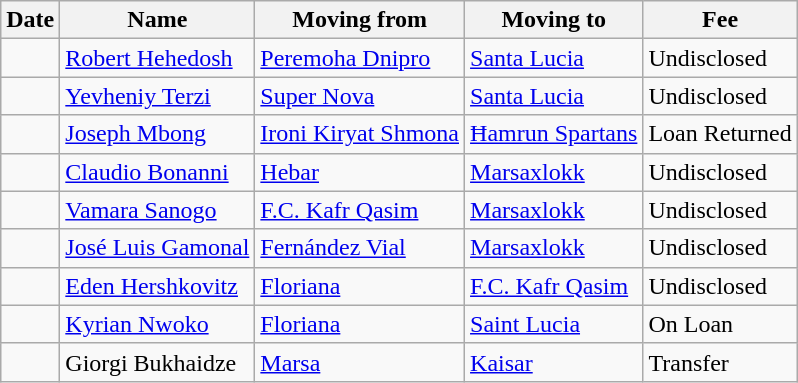<table class="wikitable sortable">
<tr>
<th>Date</th>
<th>Name</th>
<th>Moving from</th>
<th>Moving to</th>
<th>Fee</th>
</tr>
<tr>
<td rowspan="1"><strong></strong></td>
<td> <a href='#'>Robert Hehedosh</a></td>
<td> <a href='#'>Peremoha Dnipro</a></td>
<td><a href='#'>Santa Lucia</a></td>
<td>Undisclosed</td>
</tr>
<tr>
<td rowspan="1"><strong></strong></td>
<td> <a href='#'>Yevheniy Terzi</a></td>
<td> <a href='#'>Super Nova</a></td>
<td><a href='#'>Santa Lucia</a></td>
<td>Undisclosed</td>
</tr>
<tr>
<td rowspan="1"><strong></strong></td>
<td> <a href='#'>Joseph Mbong</a></td>
<td> <a href='#'>Ironi Kiryat Shmona</a></td>
<td><a href='#'>Ħamrun Spartans</a></td>
<td>Loan Returned</td>
</tr>
<tr>
<td rowspan="1"><strong></strong></td>
<td> <a href='#'>Claudio Bonanni</a></td>
<td> <a href='#'>Hebar</a></td>
<td><a href='#'>Marsaxlokk</a></td>
<td>Undisclosed</td>
</tr>
<tr>
<td rowspan="1"><strong></strong></td>
<td> <a href='#'>Vamara Sanogo</a></td>
<td> <a href='#'>F.C. Kafr Qasim</a></td>
<td><a href='#'>Marsaxlokk</a></td>
<td>Undisclosed</td>
</tr>
<tr>
<td rowspan="1"><strong></strong></td>
<td> <a href='#'>José Luis Gamonal</a></td>
<td> <a href='#'>Fernández Vial</a></td>
<td><a href='#'>Marsaxlokk</a></td>
<td>Undisclosed</td>
</tr>
<tr>
<td rowspan="1"><strong></strong></td>
<td> <a href='#'>Eden Hershkovitz</a></td>
<td><a href='#'>Floriana</a></td>
<td> <a href='#'>F.C. Kafr Qasim</a></td>
<td>Undisclosed</td>
</tr>
<tr>
<td rowspan="1"><strong></strong></td>
<td> <a href='#'>Kyrian Nwoko</a></td>
<td><a href='#'>Floriana</a></td>
<td><a href='#'>Saint Lucia</a></td>
<td>On Loan</td>
</tr>
<tr>
<td rowspan="1"><strong></strong></td>
<td> Giorgi Bukhaidze</td>
<td><a href='#'>Marsa</a></td>
<td> <a href='#'>Kaisar</a></td>
<td>Transfer</td>
</tr>
</table>
